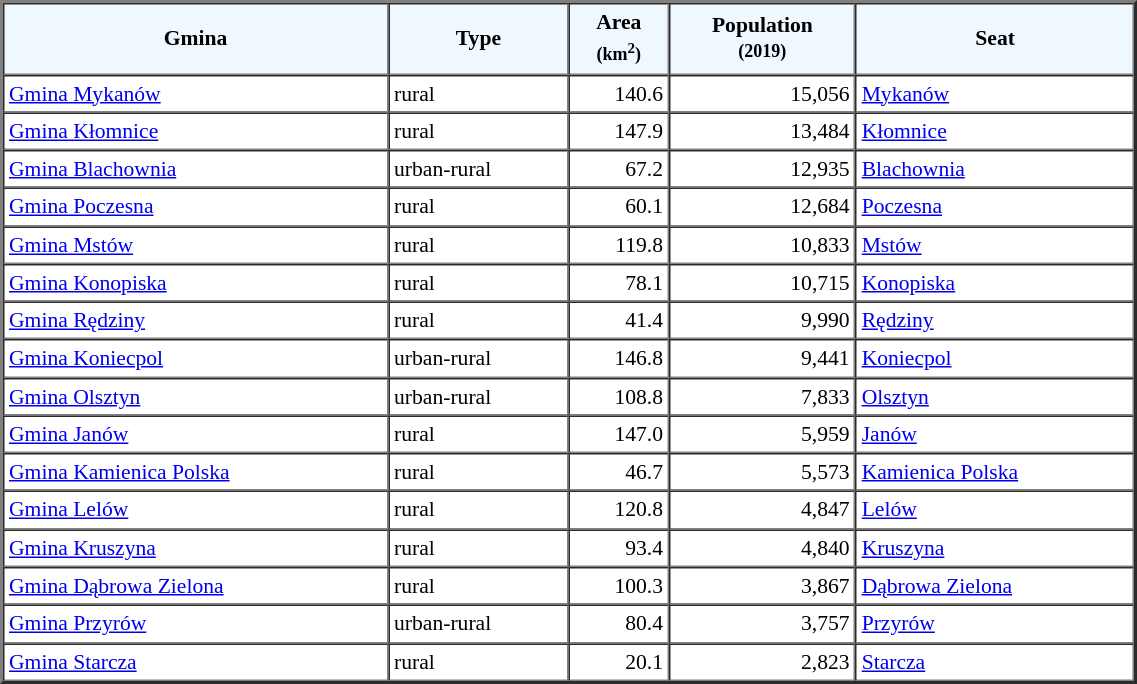<table width="60%" border="2" cellpadding="3" cellspacing="0" style="font-size:90%;line-height:120%;">
<tr bgcolor="F0F8FF">
<td style="text-align:center;"><strong>Gmina</strong></td>
<td style="text-align:center;"><strong>Type</strong></td>
<td style="text-align:center;"><strong>Area<br><small>(km<sup>2</sup>)</small></strong></td>
<td style="text-align:center;"><strong>Population<br><small>(2019)</small></strong></td>
<td style="text-align:center;"><strong>Seat</strong></td>
</tr>
<tr>
<td><a href='#'>Gmina Mykanów</a></td>
<td>rural</td>
<td style="text-align:right;">140.6</td>
<td style="text-align:right;">15,056</td>
<td><a href='#'>Mykanów</a></td>
</tr>
<tr>
<td><a href='#'>Gmina Kłomnice</a></td>
<td>rural</td>
<td style="text-align:right;">147.9</td>
<td style="text-align:right;">13,484</td>
<td><a href='#'>Kłomnice</a></td>
</tr>
<tr>
<td><a href='#'>Gmina Blachownia</a></td>
<td>urban-rural</td>
<td style="text-align:right;">67.2</td>
<td style="text-align:right;">12,935</td>
<td><a href='#'>Blachownia</a></td>
</tr>
<tr>
<td><a href='#'>Gmina Poczesna</a></td>
<td>rural</td>
<td style="text-align:right;">60.1</td>
<td style="text-align:right;">12,684</td>
<td><a href='#'>Poczesna</a></td>
</tr>
<tr>
<td><a href='#'>Gmina Mstów</a></td>
<td>rural</td>
<td style="text-align:right;">119.8</td>
<td style="text-align:right;">10,833</td>
<td><a href='#'>Mstów</a></td>
</tr>
<tr>
<td><a href='#'>Gmina Konopiska</a></td>
<td>rural</td>
<td style="text-align:right;">78.1</td>
<td style="text-align:right;">10,715</td>
<td><a href='#'>Konopiska</a></td>
</tr>
<tr>
<td><a href='#'>Gmina Rędziny</a></td>
<td>rural</td>
<td style="text-align:right;">41.4</td>
<td style="text-align:right;">9,990</td>
<td><a href='#'>Rędziny</a></td>
</tr>
<tr>
<td><a href='#'>Gmina Koniecpol</a></td>
<td>urban-rural</td>
<td style="text-align:right;">146.8</td>
<td style="text-align:right;">9,441</td>
<td><a href='#'>Koniecpol</a></td>
</tr>
<tr>
<td><a href='#'>Gmina Olsztyn</a></td>
<td>urban-rural</td>
<td style="text-align:right;">108.8</td>
<td style="text-align:right;">7,833</td>
<td><a href='#'>Olsztyn</a></td>
</tr>
<tr>
<td><a href='#'>Gmina Janów</a></td>
<td>rural</td>
<td style="text-align:right;">147.0</td>
<td style="text-align:right;">5,959</td>
<td><a href='#'>Janów</a></td>
</tr>
<tr>
<td><a href='#'>Gmina Kamienica Polska</a></td>
<td>rural</td>
<td style="text-align:right;">46.7</td>
<td style="text-align:right;">5,573</td>
<td><a href='#'>Kamienica Polska</a></td>
</tr>
<tr>
<td><a href='#'>Gmina Lelów</a></td>
<td>rural</td>
<td style="text-align:right;">120.8</td>
<td style="text-align:right;">4,847</td>
<td><a href='#'>Lelów</a></td>
</tr>
<tr>
<td><a href='#'>Gmina Kruszyna</a></td>
<td>rural</td>
<td style="text-align:right;">93.4</td>
<td style="text-align:right;">4,840</td>
<td><a href='#'>Kruszyna</a></td>
</tr>
<tr>
<td><a href='#'>Gmina Dąbrowa Zielona</a></td>
<td>rural</td>
<td style="text-align:right;">100.3</td>
<td style="text-align:right;">3,867</td>
<td><a href='#'>Dąbrowa Zielona</a></td>
</tr>
<tr>
<td><a href='#'>Gmina Przyrów</a></td>
<td>urban-rural</td>
<td style="text-align:right;">80.4</td>
<td style="text-align:right;">3,757</td>
<td><a href='#'>Przyrów</a></td>
</tr>
<tr>
<td><a href='#'>Gmina Starcza</a></td>
<td>rural</td>
<td style="text-align:right;">20.1</td>
<td style="text-align:right;">2,823</td>
<td><a href='#'>Starcza</a></td>
</tr>
<tr>
</tr>
</table>
